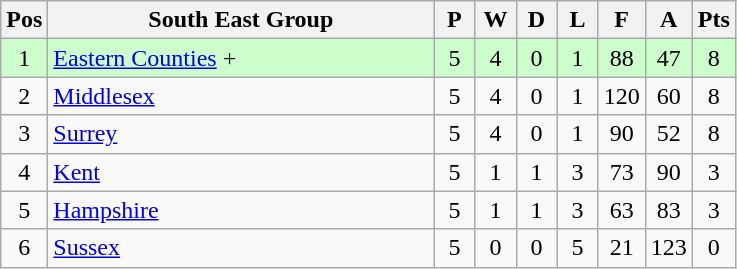<table class="wikitable" style="font-size: 100%">
<tr>
<th width=20>Pos</th>
<th width=250>South East Group</th>
<th width=20>P</th>
<th width=20>W</th>
<th width=20>D</th>
<th width=20>L</th>
<th width=20>F</th>
<th width=20>A</th>
<th width=20>Pts</th>
</tr>
<tr align=center style="background: #CCFFCC;">
<td>1</td>
<td align="left"><a href='#'>Eastern Counties</a> +</td>
<td>5</td>
<td>4</td>
<td>0</td>
<td>1</td>
<td>88</td>
<td>47</td>
<td>8</td>
</tr>
<tr align=center>
<td>2</td>
<td align="left"><a href='#'>Middlesex</a></td>
<td>5</td>
<td>4</td>
<td>0</td>
<td>1</td>
<td>120</td>
<td>60</td>
<td>8</td>
</tr>
<tr align=center>
<td>3</td>
<td align="left"><a href='#'>Surrey</a></td>
<td>5</td>
<td>4</td>
<td>0</td>
<td>1</td>
<td>90</td>
<td>52</td>
<td>8</td>
</tr>
<tr align=center>
<td>4</td>
<td align="left"><a href='#'>Kent</a></td>
<td>5</td>
<td>1</td>
<td>1</td>
<td>3</td>
<td>73</td>
<td>90</td>
<td>3</td>
</tr>
<tr align=center>
<td>5</td>
<td align="left"><a href='#'>Hampshire</a></td>
<td>5</td>
<td>1</td>
<td>1</td>
<td>3</td>
<td>63</td>
<td>83</td>
<td>3</td>
</tr>
<tr align=center>
<td>6</td>
<td align="left"><a href='#'>Sussex</a></td>
<td>5</td>
<td>0</td>
<td>0</td>
<td>5</td>
<td>21</td>
<td>123</td>
<td>0</td>
</tr>
</table>
